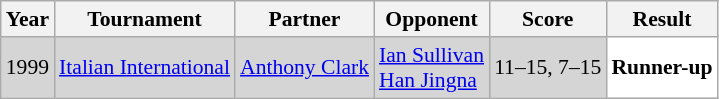<table class="sortable wikitable" style="font-size: 90%;">
<tr>
<th>Year</th>
<th>Tournament</th>
<th>Partner</th>
<th>Opponent</th>
<th>Score</th>
<th>Result</th>
</tr>
<tr style="background:#D5D5D5">
<td align="center">1999</td>
<td align="left"><a href='#'>Italian International</a></td>
<td align="left"> <a href='#'>Anthony Clark</a></td>
<td align="left"> <a href='#'>Ian Sullivan</a> <br>  <a href='#'>Han Jingna</a></td>
<td align="left">11–15, 7–15</td>
<td style="text-align:left; background:white"> <strong>Runner-up</strong></td>
</tr>
</table>
